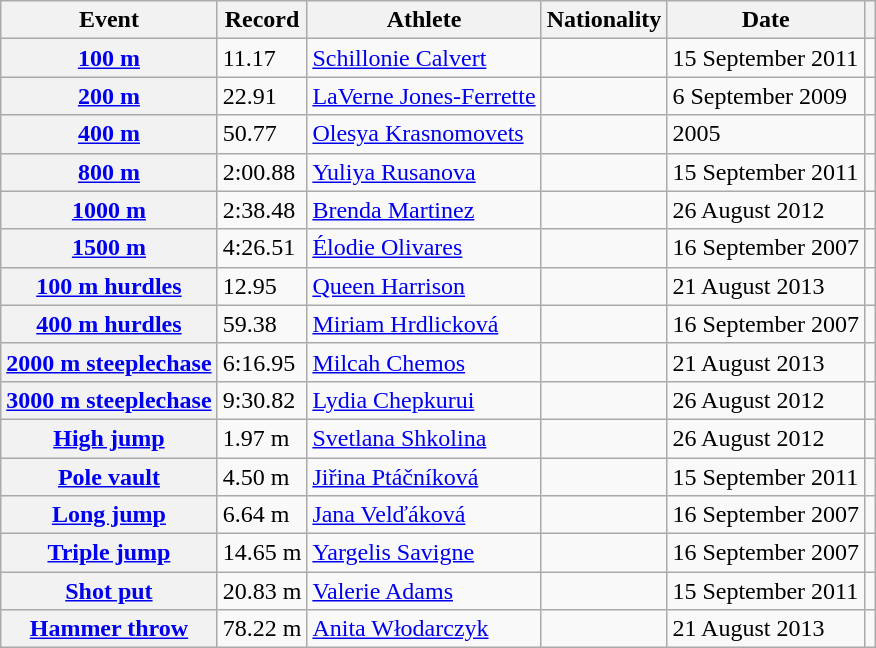<table class="wikitable plainrowheaders sticky-header">
<tr>
<th scope="col">Event</th>
<th scope="col">Record</th>
<th scope="col">Athlete</th>
<th scope="col">Nationality</th>
<th scope="col">Date</th>
<th scope="col"></th>
</tr>
<tr>
<th scope="row"><a href='#'>100 m</a></th>
<td>11.17 </td>
<td><a href='#'>Schillonie Calvert</a></td>
<td></td>
<td>15 September 2011</td>
<td></td>
</tr>
<tr>
<th scope="row"><a href='#'>200 m</a></th>
<td>22.91</td>
<td><a href='#'>LaVerne Jones-Ferrette</a></td>
<td></td>
<td>6 September 2009</td>
<td></td>
</tr>
<tr>
<th scope="row"><a href='#'>400 m</a></th>
<td>50.77</td>
<td><a href='#'>Olesya Krasnomovets</a></td>
<td></td>
<td>2005</td>
<td></td>
</tr>
<tr>
<th scope="row"><a href='#'>800 m</a></th>
<td>2:00.88</td>
<td><a href='#'>Yuliya Rusanova</a></td>
<td></td>
<td>15 September 2011</td>
<td></td>
</tr>
<tr>
<th scope="row"><a href='#'>1000 m</a></th>
<td>2:38.48</td>
<td><a href='#'>Brenda Martinez</a></td>
<td></td>
<td>26 August 2012</td>
<td></td>
</tr>
<tr>
<th scope="row"><a href='#'>1500 m</a></th>
<td>4:26.51</td>
<td><a href='#'>Élodie Olivares</a></td>
<td></td>
<td>16 September 2007</td>
<td></td>
</tr>
<tr>
<th scope="row"><a href='#'>100 m hurdles</a></th>
<td>12.95 </td>
<td><a href='#'>Queen Harrison</a></td>
<td></td>
<td>21 August 2013</td>
<td></td>
</tr>
<tr>
<th scope="row"><a href='#'>400 m hurdles</a></th>
<td>59.38</td>
<td><a href='#'>Miriam Hrdlicková</a></td>
<td></td>
<td>16 September 2007</td>
<td></td>
</tr>
<tr>
<th scope="row"><a href='#'>2000 m steeplechase</a></th>
<td>6:16.95</td>
<td><a href='#'>Milcah Chemos</a></td>
<td></td>
<td>21 August 2013</td>
<td></td>
</tr>
<tr>
<th scope="row"><a href='#'>3000 m steeplechase</a></th>
<td>9:30.82</td>
<td><a href='#'>Lydia Chepkurui</a></td>
<td></td>
<td>26 August 2012</td>
<td></td>
</tr>
<tr>
<th scope="row"><a href='#'>High jump</a></th>
<td>1.97 m</td>
<td><a href='#'>Svetlana Shkolina</a></td>
<td></td>
<td>26 August 2012</td>
<td></td>
</tr>
<tr>
<th scope="row"><a href='#'>Pole vault</a></th>
<td>4.50 m</td>
<td><a href='#'>Jiřina Ptáčníková</a></td>
<td></td>
<td>15 September 2011</td>
<td></td>
</tr>
<tr>
<th scope="row"><a href='#'>Long jump</a></th>
<td>6.64 m</td>
<td><a href='#'>Jana Velďáková</a></td>
<td></td>
<td>16 September 2007</td>
<td></td>
</tr>
<tr>
<th scope="row"><a href='#'>Triple jump</a></th>
<td>14.65 m</td>
<td><a href='#'>Yargelis Savigne</a></td>
<td></td>
<td>16 September 2007</td>
<td></td>
</tr>
<tr>
<th scope="row"><a href='#'>Shot put</a></th>
<td>20.83 m</td>
<td><a href='#'>Valerie Adams</a></td>
<td></td>
<td>15 September 2011</td>
<td></td>
</tr>
<tr>
<th scope="row"><a href='#'>Hammer throw</a></th>
<td>78.22 m</td>
<td><a href='#'>Anita Włodarczyk</a></td>
<td></td>
<td>21 August 2013</td>
<td></td>
</tr>
</table>
